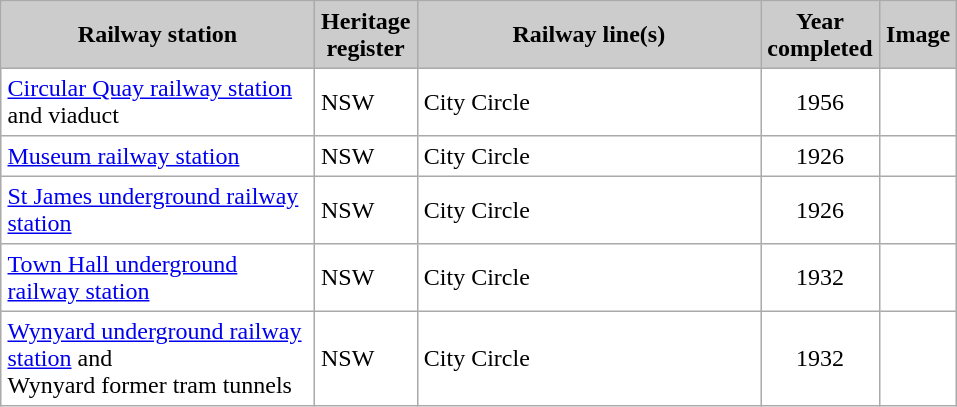<table border="1" cellpadding="4" cellspacing="0" style="border:1px solid #aaa; border-collapse:collapse">
<tr>
<th width="200pt" colspan=1 bgcolor="#CCCCCC">Railway station</th>
<th width="50pt" colspan=1 bgcolor="#CCCCCC" align="center">Heritage register</th>
<th width="220pt" colspan=1 bgcolor="#CCCCCC">Railway line(s)</th>
<th width="50pt" colspan=1 bgcolor="#CCCCCC" align="center">Year completed</th>
<th colspan=1 bgcolor="#CCCCCC" align="center">Image</th>
</tr>
<tr>
<td><a href='#'>Circular Quay railway station</a> and viaduct</td>
<td>NSW</td>
<td>City Circle</td>
<td align="center">1956</td>
<td align="center"></td>
</tr>
<tr>
<td><a href='#'>Museum railway station</a></td>
<td>NSW</td>
<td>City Circle</td>
<td align="center">1926</td>
<td align="center"></td>
</tr>
<tr>
<td><a href='#'>St James underground railway station</a></td>
<td>NSW</td>
<td>City Circle</td>
<td align="center">1926</td>
<td align="center"></td>
</tr>
<tr>
<td><a href='#'>Town Hall underground railway station</a></td>
<td>NSW</td>
<td>City Circle</td>
<td align="center">1932</td>
<td align="center"></td>
</tr>
<tr>
<td><a href='#'>Wynyard underground railway station</a> and<br>Wynyard former tram tunnels</td>
<td>NSW</td>
<td>City Circle</td>
<td align="center">1932</td>
<td align="center"></td>
</tr>
</table>
